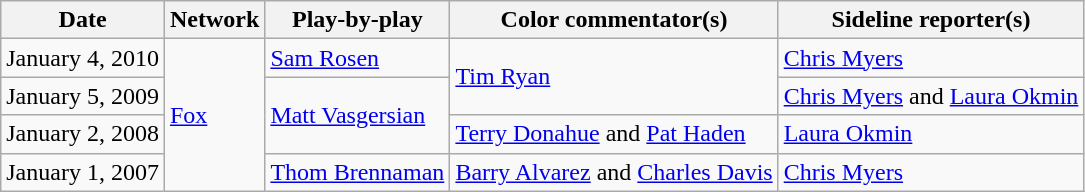<table class="wikitable">
<tr>
<th>Date</th>
<th>Network</th>
<th>Play-by-play</th>
<th>Color commentator(s)</th>
<th>Sideline reporter(s)</th>
</tr>
<tr>
<td>January 4, 2010</td>
<td rowspan=4><a href='#'>Fox</a></td>
<td><a href='#'>Sam Rosen</a></td>
<td rowspan=2><a href='#'>Tim Ryan</a></td>
<td><a href='#'>Chris Myers</a></td>
</tr>
<tr>
<td>January 5, 2009</td>
<td rowspan=2><a href='#'>Matt Vasgersian</a></td>
<td><a href='#'>Chris Myers</a> and <a href='#'>Laura Okmin</a></td>
</tr>
<tr>
<td>January 2, 2008</td>
<td><a href='#'>Terry Donahue</a> and <a href='#'>Pat Haden</a></td>
<td><a href='#'>Laura Okmin</a></td>
</tr>
<tr>
<td>January 1, 2007</td>
<td><a href='#'>Thom Brennaman</a></td>
<td><a href='#'>Barry Alvarez</a> and <a href='#'>Charles Davis</a></td>
<td><a href='#'>Chris Myers</a></td>
</tr>
</table>
